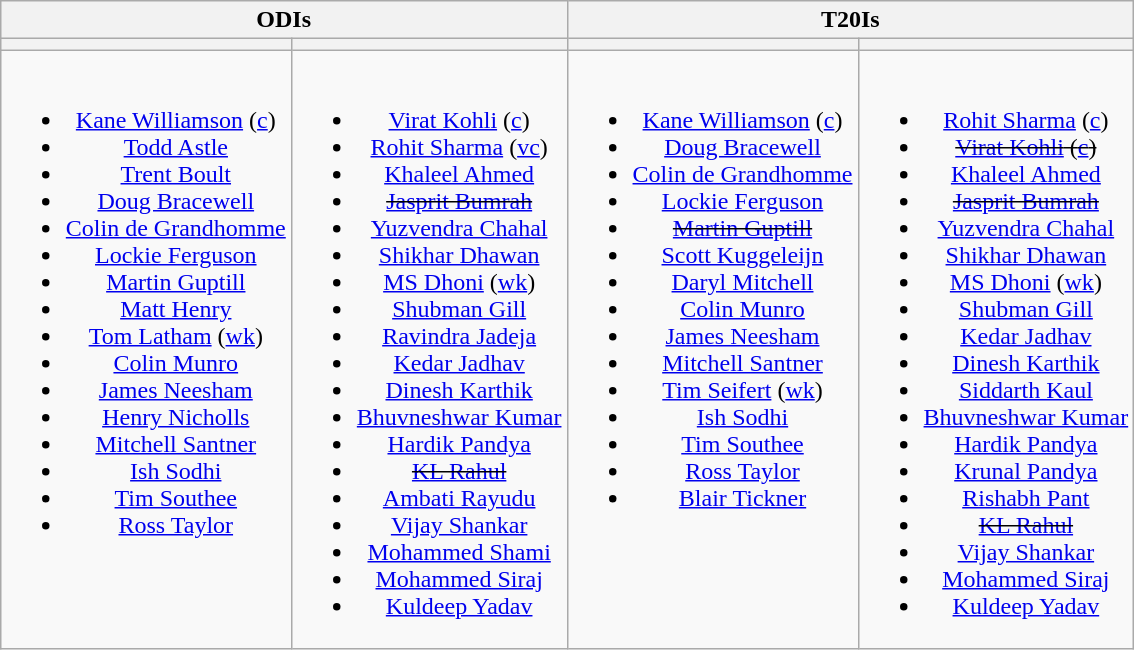<table class="wikitable" style="text-align:center; margin:auto">
<tr>
<th colspan=2>ODIs</th>
<th colspan=2>T20Is</th>
</tr>
<tr>
<th></th>
<th></th>
<th></th>
<th></th>
</tr>
<tr style="vertical-align:top">
<td><br><ul><li><a href='#'>Kane Williamson</a> (<a href='#'>c</a>)</li><li><a href='#'>Todd Astle</a></li><li><a href='#'>Trent Boult</a></li><li><a href='#'>Doug Bracewell</a></li><li><a href='#'>Colin de Grandhomme</a></li><li><a href='#'>Lockie Ferguson</a></li><li><a href='#'>Martin Guptill</a></li><li><a href='#'>Matt Henry</a></li><li><a href='#'>Tom Latham</a> (<a href='#'>wk</a>)</li><li><a href='#'>Colin Munro</a></li><li><a href='#'>James Neesham</a></li><li><a href='#'>Henry Nicholls</a></li><li><a href='#'>Mitchell Santner</a></li><li><a href='#'>Ish Sodhi</a></li><li><a href='#'>Tim Southee</a></li><li><a href='#'>Ross Taylor</a></li></ul></td>
<td><br><ul><li><a href='#'>Virat Kohli</a> (<a href='#'>c</a>)</li><li><a href='#'>Rohit Sharma</a> (<a href='#'>vc</a>)</li><li><a href='#'>Khaleel Ahmed</a></li><li><s><a href='#'>Jasprit Bumrah</a></s></li><li><a href='#'>Yuzvendra Chahal</a></li><li><a href='#'>Shikhar Dhawan</a></li><li><a href='#'>MS Dhoni</a> (<a href='#'>wk</a>)</li><li><a href='#'>Shubman Gill</a></li><li><a href='#'>Ravindra Jadeja</a></li><li><a href='#'>Kedar Jadhav</a></li><li><a href='#'>Dinesh Karthik</a></li><li><a href='#'>Bhuvneshwar Kumar</a></li><li><a href='#'>Hardik Pandya</a></li><li><s><a href='#'>KL Rahul</a></s></li><li><a href='#'>Ambati Rayudu</a></li><li><a href='#'>Vijay Shankar</a></li><li><a href='#'>Mohammed Shami</a></li><li><a href='#'>Mohammed Siraj</a></li><li><a href='#'>Kuldeep Yadav</a></li></ul></td>
<td><br><ul><li><a href='#'>Kane Williamson</a> (<a href='#'>c</a>)</li><li><a href='#'>Doug Bracewell</a></li><li><a href='#'>Colin de Grandhomme</a></li><li><a href='#'>Lockie Ferguson</a></li><li><s><a href='#'>Martin Guptill</a></s></li><li><a href='#'>Scott Kuggeleijn</a></li><li><a href='#'>Daryl Mitchell</a></li><li><a href='#'>Colin Munro</a></li><li><a href='#'>James Neesham</a></li><li><a href='#'>Mitchell Santner</a></li><li><a href='#'>Tim Seifert</a> (<a href='#'>wk</a>)</li><li><a href='#'>Ish Sodhi</a></li><li><a href='#'>Tim Southee</a></li><li><a href='#'>Ross Taylor</a></li><li><a href='#'>Blair Tickner</a></li></ul></td>
<td><br><ul><li><a href='#'>Rohit Sharma</a> (<a href='#'>c</a>)</li><li><s><a href='#'>Virat Kohli</a> (<a href='#'>c</a>) </s></li><li><a href='#'>Khaleel Ahmed</a></li><li><s><a href='#'>Jasprit Bumrah</a></s></li><li><a href='#'>Yuzvendra Chahal</a></li><li><a href='#'>Shikhar Dhawan</a></li><li><a href='#'>MS Dhoni</a> (<a href='#'>wk</a>)</li><li><a href='#'>Shubman Gill</a></li><li><a href='#'>Kedar Jadhav</a></li><li><a href='#'>Dinesh Karthik</a></li><li><a href='#'>Siddarth Kaul</a></li><li><a href='#'>Bhuvneshwar Kumar</a></li><li><a href='#'>Hardik Pandya</a></li><li><a href='#'>Krunal Pandya</a></li><li><a href='#'>Rishabh Pant</a></li><li><s><a href='#'>KL Rahul</a></s></li><li><a href='#'>Vijay Shankar</a></li><li><a href='#'>Mohammed Siraj</a></li><li><a href='#'>Kuldeep Yadav</a></li></ul></td>
</tr>
</table>
